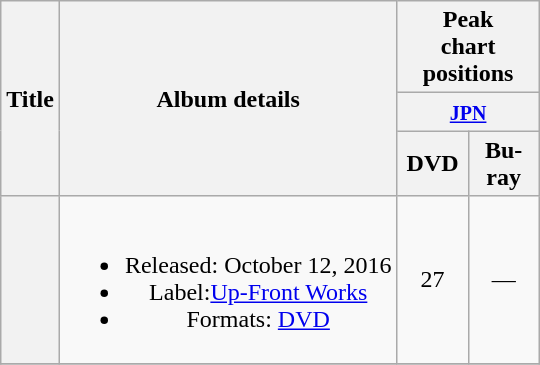<table class="wikitable plainrowheaders" style="text-align:center;">
<tr>
<th scope="col" rowspan="3">Title</th>
<th scope="col" rowspan="3">Album details</th>
<th scope="col" colspan="2">Peak <br> chart <br> positions</th>
</tr>
<tr>
<th scope="col" colspan="2"><small><a href='#'>JPN</a></small></th>
</tr>
<tr>
<th style="width:2.5em;">DVD</th>
<th style="width:2.5em;">Bu-ray</th>
</tr>
<tr>
<th scope="row"><em></em></th>
<td><br><ul><li>Released: October 12, 2016</li><li>Label:<a href='#'>Up-Front Works</a></li><li>Formats: <a href='#'>DVD</a></li></ul></td>
<td>27</td>
<td>—</td>
</tr>
<tr>
</tr>
</table>
